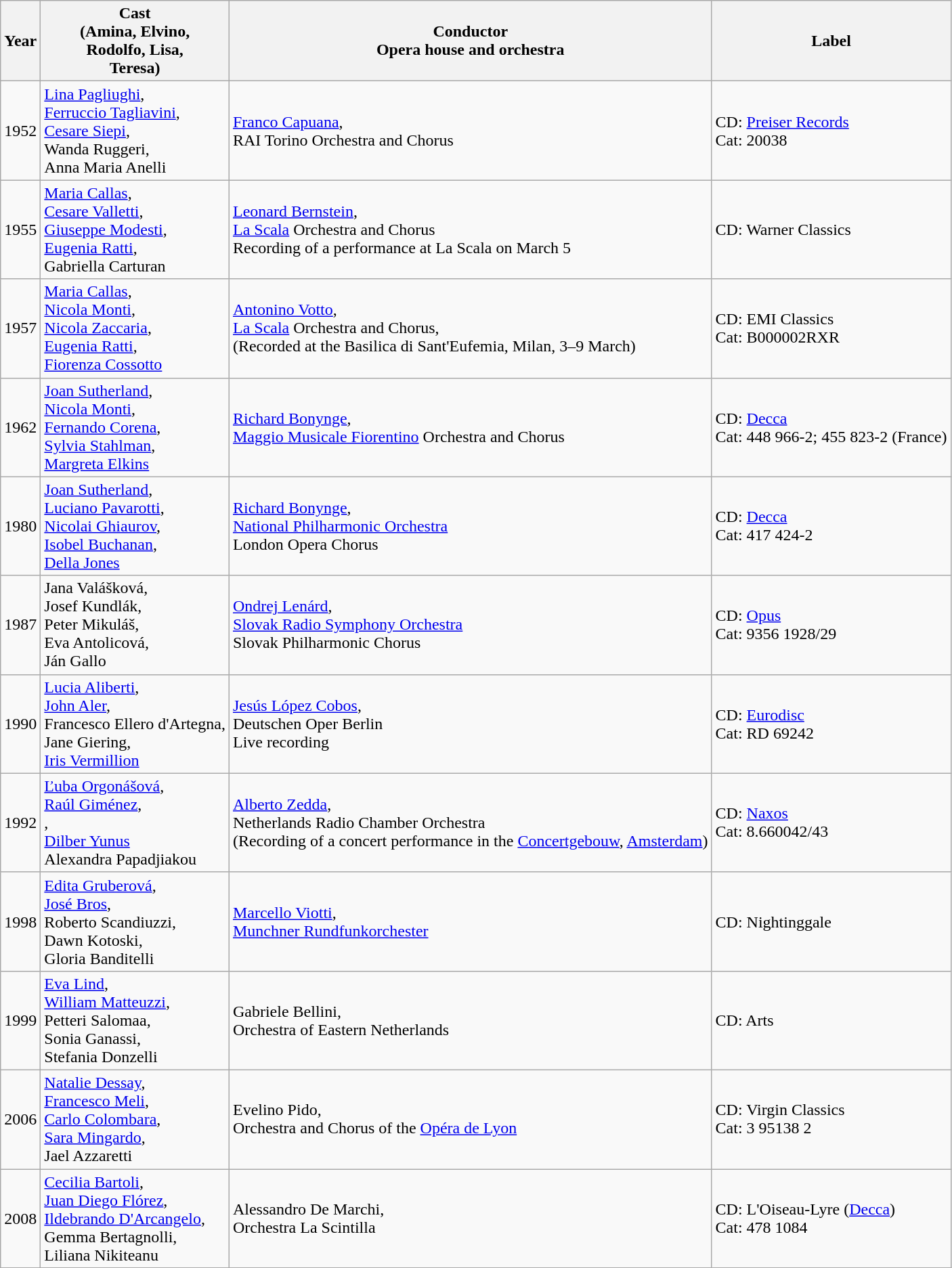<table class="wikitable">
<tr>
<th>Year</th>
<th>Cast<br>(Amina, Elvino,<br>Rodolfo, Lisa,<br>Teresa)</th>
<th>Conductor<br>Opera house and orchestra</th>
<th>Label</th>
</tr>
<tr>
<td>1952</td>
<td><a href='#'>Lina Pagliughi</a>,<br><a href='#'>Ferruccio Tagliavini</a>,<br><a href='#'>Cesare Siepi</a>,<br>Wanda Ruggeri,<br>Anna Maria Anelli</td>
<td><a href='#'>Franco Capuana</a>,<br>RAI Torino Orchestra and Chorus</td>
<td>CD: <a href='#'>Preiser Records</a><br>Cat: 20038</td>
</tr>
<tr>
<td>1955</td>
<td><a href='#'>Maria Callas</a>,<br><a href='#'>Cesare Valletti</a>,<br><a href='#'>Giuseppe Modesti</a>,<br><a href='#'>Eugenia Ratti</a>,<br>Gabriella Carturan</td>
<td><a href='#'>Leonard Bernstein</a>,<br><a href='#'>La Scala</a> Orchestra and Chorus<br>Recording of a performance at La Scala on March 5</td>
<td>CD: Warner Classics</td>
</tr>
<tr>
<td>1957</td>
<td><a href='#'>Maria Callas</a>,<br><a href='#'>Nicola Monti</a>,<br><a href='#'>Nicola Zaccaria</a>,<br><a href='#'>Eugenia Ratti</a>,<br><a href='#'>Fiorenza Cossotto</a></td>
<td><a href='#'>Antonino Votto</a>,<br><a href='#'>La Scala</a> Orchestra and Chorus,<br>(Recorded at the Basilica di Sant'Eufemia, Milan, 3–9 March)</td>
<td>CD: EMI Classics<br>Cat: B000002RXR</td>
</tr>
<tr>
<td>1962</td>
<td><a href='#'>Joan Sutherland</a>,<br><a href='#'>Nicola Monti</a>,<br><a href='#'>Fernando Corena</a>,<br><a href='#'>Sylvia Stahlman</a>,<br><a href='#'>Margreta Elkins</a></td>
<td><a href='#'>Richard Bonynge</a>,<br><a href='#'>Maggio Musicale Fiorentino</a> Orchestra and Chorus</td>
<td>CD: <a href='#'>Decca</a><br>Cat: 448 966-2; 455 823-2 (France)</td>
</tr>
<tr>
<td>1980</td>
<td><a href='#'>Joan Sutherland</a>,<br><a href='#'>Luciano Pavarotti</a>,<br><a href='#'>Nicolai Ghiaurov</a>,<br><a href='#'>Isobel Buchanan</a>,<br><a href='#'>Della Jones</a></td>
<td><a href='#'>Richard Bonynge</a>,<br><a href='#'>National Philharmonic Orchestra</a><br>London Opera Chorus</td>
<td>CD: <a href='#'>Decca</a><br>Cat: 417 424-2</td>
</tr>
<tr>
<td>1987</td>
<td>Jana Valášková,<br>Josef Kundlák,<br>Peter Mikuláš,<br>Eva Antolicová,<br>Ján Gallo</td>
<td><a href='#'>Ondrej Lenárd</a>,<br><a href='#'>Slovak Radio Symphony Orchestra</a><br>Slovak Philharmonic Chorus</td>
<td>CD: <a href='#'>Opus</a><br>Cat: 9356 1928/29</td>
</tr>
<tr>
<td>1990</td>
<td><a href='#'>Lucia Aliberti</a>,<br><a href='#'>John Aler</a>,<br>Francesco Ellero d'Artegna,<br>Jane Giering,<br><a href='#'>Iris Vermillion</a></td>
<td><a href='#'>Jesús López Cobos</a>,<br>Deutschen Oper Berlin<br>Live recording</td>
<td>CD: <a href='#'>Eurodisc</a><br>Cat: RD 69242</td>
</tr>
<tr>
<td>1992</td>
<td><a href='#'>Ľuba Orgonášová</a>,<br><a href='#'>Raúl Giménez</a>,<br>,<br><a href='#'>Dilber Yunus</a><br>Alexandra Papadjiakou</td>
<td><a href='#'>Alberto Zedda</a>,<br>Netherlands Radio Chamber Orchestra<br>(Recording of a concert performance in the <a href='#'>Concertgebouw</a>, <a href='#'>Amsterdam</a>)</td>
<td>CD: <a href='#'>Naxos</a><br>Cat: 8.660042/43</td>
</tr>
<tr>
<td>1998</td>
<td><a href='#'>Edita Gruberová</a>,<br><a href='#'>José Bros</a>,<br>Roberto Scandiuzzi,<br>Dawn Kotoski,<br>Gloria Banditelli</td>
<td><a href='#'>Marcello Viotti</a>,<br><a href='#'>Munchner Rundfunkorchester</a><br></td>
<td>CD: Nightinggale<br></td>
</tr>
<tr>
<td>1999</td>
<td><a href='#'>Eva Lind</a>,<br><a href='#'>William Matteuzzi</a>,<br>Petteri Salomaa,<br>Sonia Ganassi,<br>Stefania Donzelli</td>
<td>Gabriele Bellini,<br>Orchestra of Eastern Netherlands<br></td>
<td>CD: Arts<br></td>
</tr>
<tr>
<td>2006</td>
<td><a href='#'>Natalie Dessay</a>,<br><a href='#'>Francesco Meli</a>,<br><a href='#'>Carlo Colombara</a>,<br><a href='#'>Sara Mingardo</a>,<br>Jael Azzaretti</td>
<td>Evelino Pido,<br>Orchestra and Chorus of the <a href='#'>Opéra de Lyon</a></td>
<td>CD: Virgin Classics<br>Cat: 3 95138 2</td>
</tr>
<tr>
<td>2008</td>
<td><a href='#'>Cecilia Bartoli</a>,<br><a href='#'>Juan Diego Flórez</a>,<br><a href='#'>Ildebrando D'Arcangelo</a>,<br>Gemma Bertagnolli,<br>Liliana Nikiteanu</td>
<td>Alessandro De Marchi,<br>Orchestra La Scintilla</td>
<td>CD: L'Oiseau-Lyre (<a href='#'>Decca</a>)<br>Cat: 478 1084</td>
</tr>
</table>
